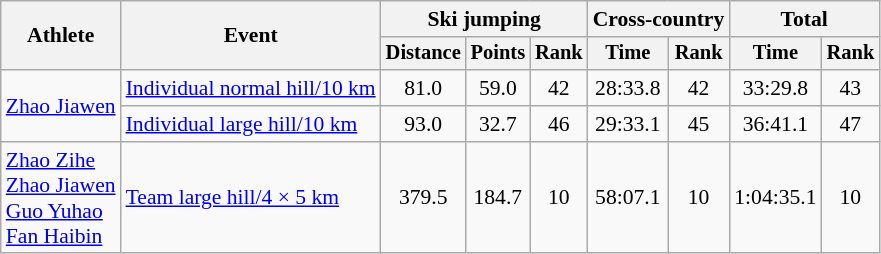<table class="wikitable" style="font-size:90%">
<tr>
<th rowspan=2>Athlete</th>
<th rowspan=2>Event</th>
<th colspan=3>Ski jumping</th>
<th colspan=2>Cross-country</th>
<th colspan=2>Total</th>
</tr>
<tr style="font-size:95%">
<th>Distance</th>
<th>Points</th>
<th>Rank</th>
<th>Time</th>
<th>Rank</th>
<th>Time</th>
<th>Rank</th>
</tr>
<tr align=center>
<td align=left rowspan=2><a href='#'>Zhao Jiawen</a></td>
<td align=left><a href='#'>Individual normal hill/10 km</a></td>
<td>81.0</td>
<td>59.0</td>
<td>42</td>
<td>28:33.8</td>
<td>42</td>
<td>33:29.8</td>
<td>43</td>
</tr>
<tr align=center>
<td align=left><a href='#'>Individual large hill/10 km</a></td>
<td>93.0</td>
<td>32.7</td>
<td>46</td>
<td>29:33.1</td>
<td>45</td>
<td>36:41.1</td>
<td>47</td>
</tr>
<tr align=center>
<td align=left><a href='#'>Zhao Zihe</a><br><a href='#'>Zhao Jiawen</a><br><a href='#'>Guo Yuhao</a><br><a href='#'>Fan Haibin</a></td>
<td align=left><a href='#'>Team large hill/4 × 5 km</a></td>
<td>379.5</td>
<td>184.7</td>
<td>10</td>
<td>58:07.1</td>
<td>10</td>
<td>1:04:35.1</td>
<td>10</td>
</tr>
</table>
